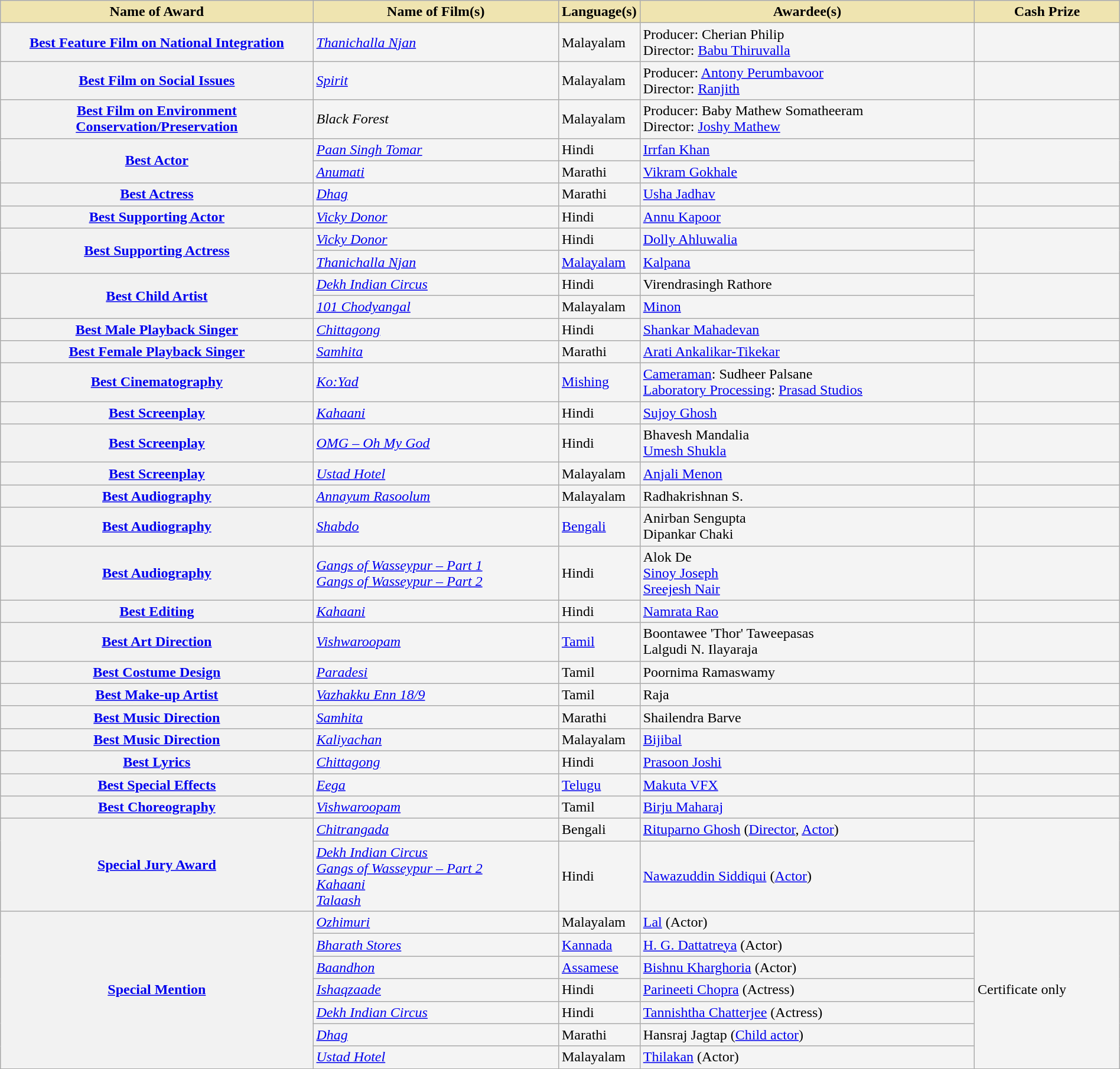<table class="wikitable plainrowheaders" style="width:100%;background-color:#F4F4F4;">
<tr>
<th scope="col" style="background-color:#EFE4B0;width:28%;">Name of Award</th>
<th scope="col" style="background-color:#EFE4B0;width:22%;">Name of Film(s)</th>
<th scope="col" style="background-color:#EFE4B0;width:7%;">Language(s)</th>
<th scope="col" style="background-color:#EFE4B0;width:30%;">Awardee(s)</th>
<th scope="col" style="background-color:#EFE4B0;width:13%;">Cash Prize</th>
</tr>
<tr>
<th scope="row"><a href='#'>Best Feature Film on National Integration</a></th>
<td><em><a href='#'>Thanichalla Njan</a></em></td>
<td>Malayalam</td>
<td>Producer: Cherian Philip<br>Director: <a href='#'>Babu Thiruvalla</a></td>
<td></td>
</tr>
<tr>
<th scope="row"><a href='#'>Best Film on Social Issues</a></th>
<td><em><a href='#'>Spirit</a></em></td>
<td>Malayalam</td>
<td>Producer: <a href='#'>Antony Perumbavoor</a><br>Director: <a href='#'>Ranjith</a></td>
<td></td>
</tr>
<tr>
<th scope="row"><a href='#'>Best Film on Environment Conservation/Preservation</a></th>
<td><em>Black Forest</em></td>
<td>Malayalam</td>
<td>Producer: Baby Mathew Somatheeram<br>Director: <a href='#'>Joshy Mathew</a></td>
<td></td>
</tr>
<tr>
<th scope="row" rowspan="2"><a href='#'>Best Actor</a></th>
<td><em><a href='#'>Paan Singh Tomar</a></em></td>
<td>Hindi</td>
<td><a href='#'>Irrfan Khan</a></td>
<td rowspan="2"></td>
</tr>
<tr>
<td><em><a href='#'>Anumati</a></em></td>
<td>Marathi</td>
<td><a href='#'>Vikram Gokhale</a></td>
</tr>
<tr>
<th scope="row"><a href='#'>Best Actress</a></th>
<td><em><a href='#'>Dhag</a></em></td>
<td>Marathi</td>
<td><a href='#'>Usha Jadhav</a></td>
<td></td>
</tr>
<tr>
<th scope="row"><a href='#'>Best Supporting Actor</a></th>
<td><em><a href='#'>Vicky Donor</a></em></td>
<td>Hindi</td>
<td><a href='#'>Annu Kapoor</a></td>
<td></td>
</tr>
<tr>
<th scope="row" rowspan="2"><a href='#'>Best Supporting Actress</a></th>
<td><em><a href='#'>Vicky Donor</a></em></td>
<td>Hindi</td>
<td><a href='#'>Dolly Ahluwalia</a></td>
<td rowspan="2"></td>
</tr>
<tr>
<td><em><a href='#'>Thanichalla Njan</a></em></td>
<td><a href='#'>Malayalam</a></td>
<td><a href='#'>Kalpana</a></td>
</tr>
<tr>
<th scope="row" rowspan="2"><a href='#'>Best Child Artist</a></th>
<td><em><a href='#'>Dekh Indian Circus</a></em></td>
<td>Hindi</td>
<td>Virendrasingh Rathore</td>
<td rowspan="2"></td>
</tr>
<tr>
<td><em><a href='#'>101 Chodyangal</a></em></td>
<td>Malayalam</td>
<td><a href='#'>Minon</a></td>
</tr>
<tr>
<th scope="row"><a href='#'>Best Male Playback Singer</a></th>
<td><em><a href='#'>Chittagong</a></em><br></td>
<td>Hindi</td>
<td><a href='#'>Shankar Mahadevan</a></td>
<td></td>
</tr>
<tr>
<th scope="row"><a href='#'>Best Female Playback Singer</a></th>
<td><em><a href='#'>Samhita</a></em><br></td>
<td>Marathi</td>
<td><a href='#'>Arati Ankalikar-Tikekar</a></td>
<td></td>
</tr>
<tr>
<th scope="row"><a href='#'>Best Cinematography</a></th>
<td><em><a href='#'>Ko:Yad</a></em></td>
<td><a href='#'>Mishing</a></td>
<td><a href='#'>Cameraman</a>: Sudheer Palsane<br><a href='#'>Laboratory Processing</a>: <a href='#'>Prasad Studios</a></td>
<td></td>
</tr>
<tr>
<th scope="row"><a href='#'>Best Screenplay</a><br></th>
<td><em><a href='#'>Kahaani</a></em></td>
<td>Hindi</td>
<td><a href='#'>Sujoy Ghosh</a></td>
<td></td>
</tr>
<tr>
<th scope="row"><a href='#'>Best Screenplay</a><br></th>
<td><em><a href='#'>OMG – Oh My God</a></em></td>
<td>Hindi</td>
<td>Bhavesh Mandalia<br><a href='#'>Umesh Shukla</a></td>
<td></td>
</tr>
<tr>
<th scope="row"><a href='#'>Best Screenplay</a><br></th>
<td><em><a href='#'>Ustad Hotel</a></em></td>
<td>Malayalam</td>
<td><a href='#'>Anjali Menon</a></td>
<td></td>
</tr>
<tr>
<th scope="row"><a href='#'>Best Audiography</a><br></th>
<td><em><a href='#'>Annayum Rasoolum</a></em></td>
<td>Malayalam</td>
<td>Radhakrishnan S.</td>
<td></td>
</tr>
<tr>
<th scope="row"><a href='#'>Best Audiography</a><br></th>
<td><em><a href='#'>Shabdo</a></em></td>
<td><a href='#'>Bengali</a></td>
<td>Anirban Sengupta<br>Dipankar Chaki</td>
<td></td>
</tr>
<tr>
<th scope="row"><a href='#'>Best Audiography</a><br></th>
<td><em><a href='#'>Gangs of Wasseypur – Part 1</a></em><br><em><a href='#'>Gangs of Wasseypur – Part 2</a></em></td>
<td>Hindi</td>
<td>Alok De<br><a href='#'>Sinoy Joseph</a><br><a href='#'>Sreejesh Nair</a></td>
<td></td>
</tr>
<tr>
<th scope="row"><a href='#'>Best Editing</a></th>
<td><em><a href='#'>Kahaani</a></em></td>
<td>Hindi</td>
<td><a href='#'>Namrata Rao</a></td>
<td></td>
</tr>
<tr>
<th scope="row"><a href='#'>Best Art Direction</a></th>
<td><em><a href='#'>Vishwaroopam</a></em></td>
<td><a href='#'>Tamil</a></td>
<td>Boontawee 'Thor' Taweepasas <br>Lalgudi N. Ilayaraja</td>
<td></td>
</tr>
<tr>
<th scope="row"><a href='#'>Best Costume Design</a></th>
<td><em><a href='#'>Paradesi</a></em></td>
<td>Tamil</td>
<td>Poornima Ramaswamy</td>
<td></td>
</tr>
<tr>
<th scope="row"><a href='#'>Best Make-up Artist</a></th>
<td><em><a href='#'>Vazhakku Enn 18/9</a></em></td>
<td>Tamil</td>
<td>Raja</td>
<td></td>
</tr>
<tr>
<th scope="row"><a href='#'>Best Music Direction</a><br></th>
<td><em><a href='#'>Samhita</a></em></td>
<td>Marathi</td>
<td>Shailendra Barve</td>
<td></td>
</tr>
<tr>
<th scope="row"><a href='#'>Best Music Direction</a><br></th>
<td><em><a href='#'>Kaliyachan</a></em></td>
<td>Malayalam</td>
<td><a href='#'>Bijibal</a></td>
<td></td>
</tr>
<tr>
<th scope="row"><a href='#'>Best Lyrics</a></th>
<td><em><a href='#'>Chittagong</a></em><br></td>
<td>Hindi</td>
<td><a href='#'>Prasoon Joshi</a></td>
<td></td>
</tr>
<tr>
<th scope="row"><a href='#'>Best Special Effects</a></th>
<td><em><a href='#'>Eega</a></em></td>
<td><a href='#'>Telugu</a></td>
<td><a href='#'>Makuta VFX</a></td>
<td></td>
</tr>
<tr>
<th scope="row"><a href='#'>Best Choreography</a></th>
<td><em><a href='#'>Vishwaroopam</a></em><br></td>
<td>Tamil</td>
<td><a href='#'>Birju Maharaj</a></td>
<td></td>
</tr>
<tr>
<th scope="row" rowspan="2"><a href='#'>Special Jury Award</a></th>
<td><em><a href='#'>Chitrangada</a></em></td>
<td>Bengali</td>
<td><a href='#'>Rituparno Ghosh</a> (<a href='#'>Director</a>, <a href='#'>Actor</a>)</td>
<td rowspan="2"></td>
</tr>
<tr>
<td><em><a href='#'>Dekh Indian Circus</a></em><br><em><a href='#'>Gangs of Wasseypur – Part 2</a></em><br><em><a href='#'>Kahaani</a></em><br><em><a href='#'>Talaash</a></em></td>
<td>Hindi</td>
<td><a href='#'>Nawazuddin Siddiqui</a> (<a href='#'>Actor</a>)</td>
</tr>
<tr>
<th scope="row" rowspan="7"><a href='#'>Special Mention</a></th>
<td><em><a href='#'>Ozhimuri</a></em></td>
<td>Malayalam</td>
<td><a href='#'>Lal</a> (Actor)</td>
<td rowspan="7">Certificate only</td>
</tr>
<tr>
<td><em><a href='#'>Bharath Stores</a></em></td>
<td><a href='#'>Kannada</a></td>
<td><a href='#'>H. G. Dattatreya</a> (Actor)</td>
</tr>
<tr>
<td><em><a href='#'>Baandhon</a></em></td>
<td><a href='#'>Assamese</a></td>
<td><a href='#'>Bishnu Kharghoria</a> (Actor)</td>
</tr>
<tr>
<td><em><a href='#'>Ishaqzaade</a></em></td>
<td>Hindi</td>
<td><a href='#'>Parineeti Chopra</a> (Actress)</td>
</tr>
<tr>
<td><em><a href='#'>Dekh Indian Circus</a></em></td>
<td>Hindi</td>
<td><a href='#'>Tannishtha Chatterjee</a> (Actress)</td>
</tr>
<tr>
<td><em><a href='#'>Dhag</a></em></td>
<td>Marathi</td>
<td>Hansraj Jagtap (<a href='#'>Child actor</a>)</td>
</tr>
<tr>
<td><em><a href='#'>Ustad Hotel</a></em></td>
<td>Malayalam</td>
<td><a href='#'>Thilakan</a> (Actor) </td>
</tr>
</table>
